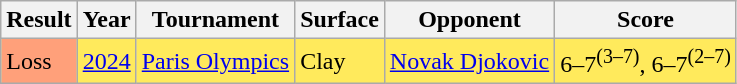<table class="wikitable">
<tr>
<th>Result</th>
<th>Year</th>
<th>Tournament</th>
<th>Surface</th>
<th>Opponent</th>
<th class=unsortable>Score</th>
</tr>
<tr bgcolor=ffea5c>
<td bgcolor=FFA07A>Loss</td>
<td><a href='#'>2024</a></td>
<td><a href='#'>Paris Olympics</a></td>
<td>Clay</td>
<td> <a href='#'>Novak Djokovic</a></td>
<td>6–7<sup>(3–7)</sup>, 6–7<sup>(2–7)</sup></td>
</tr>
</table>
